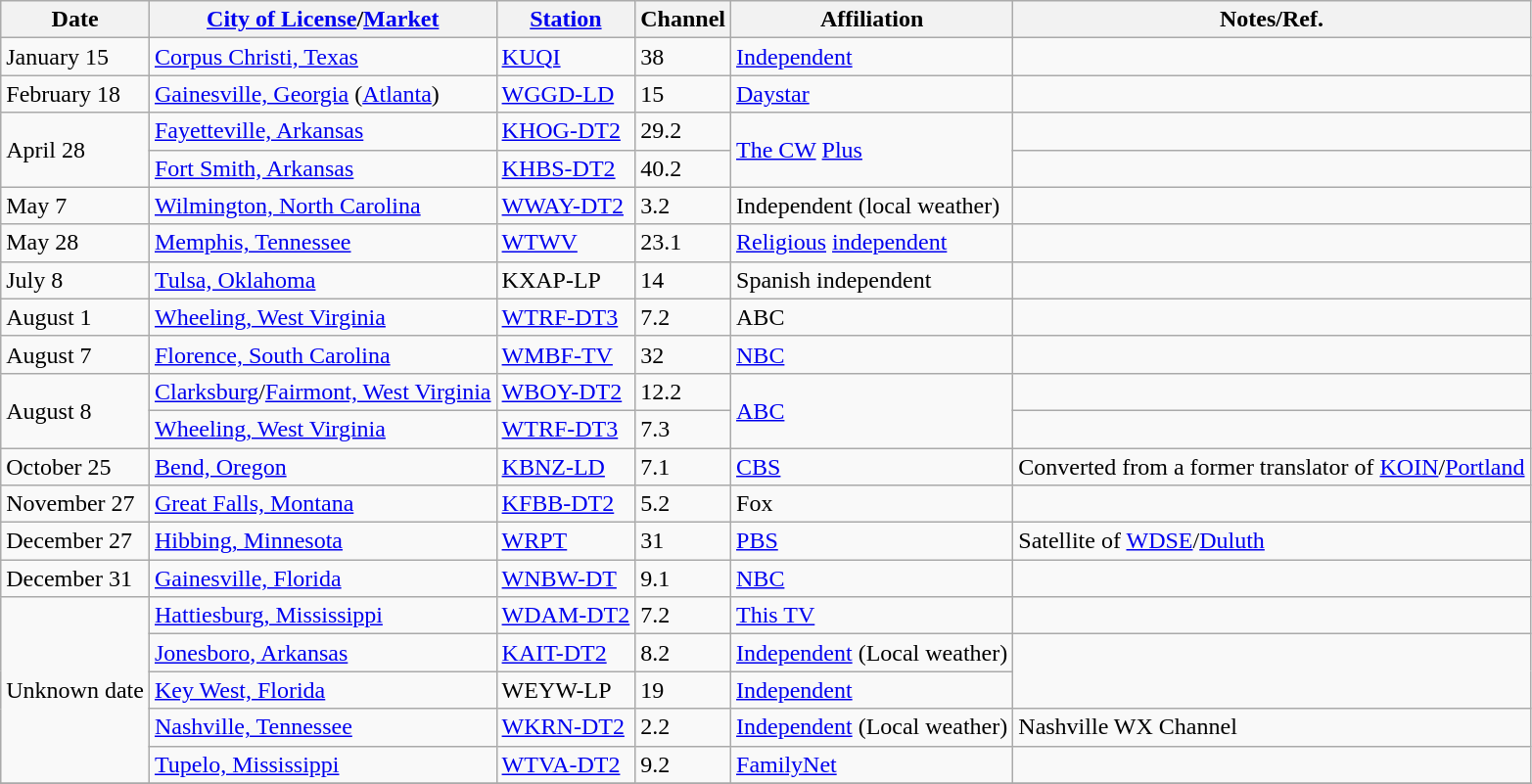<table class="wikitable sortable">
<tr>
<th>Date</th>
<th><a href='#'>City of License</a>/<a href='#'>Market</a></th>
<th><a href='#'>Station</a></th>
<th>Channel</th>
<th>Affiliation</th>
<th>Notes/Ref.</th>
</tr>
<tr>
<td>January 15</td>
<td><a href='#'>Corpus Christi, Texas</a></td>
<td><a href='#'>KUQI</a></td>
<td>38</td>
<td><a href='#'>Independent</a></td>
<td></td>
</tr>
<tr>
<td>February 18</td>
<td><a href='#'>Gainesville, Georgia</a> (<a href='#'>Atlanta</a>)</td>
<td><a href='#'>WGGD-LD</a></td>
<td>15</td>
<td><a href='#'>Daystar</a></td>
<td></td>
</tr>
<tr>
<td rowspan=2>April 28</td>
<td><a href='#'>Fayetteville, Arkansas</a></td>
<td><a href='#'>KHOG-DT2</a></td>
<td>29.2</td>
<td rowspan=2><a href='#'>The CW</a> <a href='#'>Plus</a></td>
<td></td>
</tr>
<tr>
<td><a href='#'>Fort Smith, Arkansas</a></td>
<td><a href='#'>KHBS-DT2</a></td>
<td>40.2</td>
<td></td>
</tr>
<tr>
<td>May 7</td>
<td><a href='#'>Wilmington, North Carolina</a></td>
<td><a href='#'>WWAY-DT2</a></td>
<td>3.2</td>
<td>Independent (local weather)</td>
<td></td>
</tr>
<tr>
<td>May 28</td>
<td><a href='#'>Memphis, Tennessee</a></td>
<td><a href='#'>WTWV</a></td>
<td>23.1</td>
<td><a href='#'>Religious</a> <a href='#'>independent</a></td>
<td></td>
</tr>
<tr>
<td>July 8</td>
<td><a href='#'>Tulsa, Oklahoma</a></td>
<td>KXAP-LP</td>
<td>14</td>
<td>Spanish independent</td>
<td></td>
</tr>
<tr>
<td>August 1</td>
<td><a href='#'>Wheeling, West Virginia</a></td>
<td><a href='#'>WTRF-DT3</a></td>
<td>7.2</td>
<td>ABC</td>
<td></td>
</tr>
<tr>
<td>August 7</td>
<td><a href='#'>Florence, South Carolina</a></td>
<td><a href='#'>WMBF-TV</a></td>
<td>32</td>
<td><a href='#'>NBC</a></td>
<td></td>
</tr>
<tr>
<td rowspan=2>August 8</td>
<td><a href='#'>Clarksburg</a>/<a href='#'>Fairmont, West Virginia</a></td>
<td><a href='#'>WBOY-DT2</a></td>
<td>12.2</td>
<td rowspan=2><a href='#'>ABC</a></td>
<td></td>
</tr>
<tr>
<td><a href='#'>Wheeling, West Virginia</a> <br> </td>
<td><a href='#'>WTRF-DT3</a></td>
<td>7.3</td>
<td></td>
</tr>
<tr>
<td>October 25</td>
<td><a href='#'>Bend, Oregon</a></td>
<td><a href='#'>KBNZ-LD</a></td>
<td>7.1</td>
<td><a href='#'>CBS</a></td>
<td>Converted from a former translator of <a href='#'>KOIN</a>/<a href='#'>Portland</a></td>
</tr>
<tr>
<td>November 27</td>
<td><a href='#'>Great Falls, Montana</a></td>
<td><a href='#'>KFBB-DT2</a></td>
<td>5.2</td>
<td>Fox</td>
<td></td>
</tr>
<tr>
<td>December 27</td>
<td><a href='#'>Hibbing, Minnesota</a></td>
<td><a href='#'>WRPT</a></td>
<td>31</td>
<td><a href='#'>PBS</a></td>
<td>Satellite of <a href='#'>WDSE</a>/<a href='#'>Duluth</a></td>
</tr>
<tr>
<td>December 31</td>
<td><a href='#'>Gainesville, Florida</a></td>
<td><a href='#'>WNBW-DT</a></td>
<td>9.1</td>
<td><a href='#'>NBC</a></td>
<td></td>
</tr>
<tr>
<td rowspan=5>Unknown date</td>
<td><a href='#'>Hattiesburg, Mississippi</a></td>
<td><a href='#'>WDAM-DT2</a></td>
<td>7.2</td>
<td><a href='#'>This TV</a></td>
<td></td>
</tr>
<tr>
<td><a href='#'>Jonesboro, Arkansas</a></td>
<td><a href='#'>KAIT-DT2</a></td>
<td>8.2</td>
<td><a href='#'>Independent</a> (Local weather)</td>
</tr>
<tr>
<td><a href='#'>Key West, Florida</a></td>
<td>WEYW-LP</td>
<td>19</td>
<td><a href='#'>Independent</a></td>
</tr>
<tr>
<td><a href='#'>Nashville, Tennessee</a></td>
<td><a href='#'>WKRN-DT2</a></td>
<td>2.2</td>
<td><a href='#'>Independent</a> (Local weather)</td>
<td>Nashville WX Channel</td>
</tr>
<tr>
<td><a href='#'>Tupelo, Mississippi</a></td>
<td><a href='#'>WTVA-DT2</a></td>
<td>9.2</td>
<td><a href='#'>FamilyNet</a></td>
<td></td>
</tr>
<tr>
</tr>
</table>
